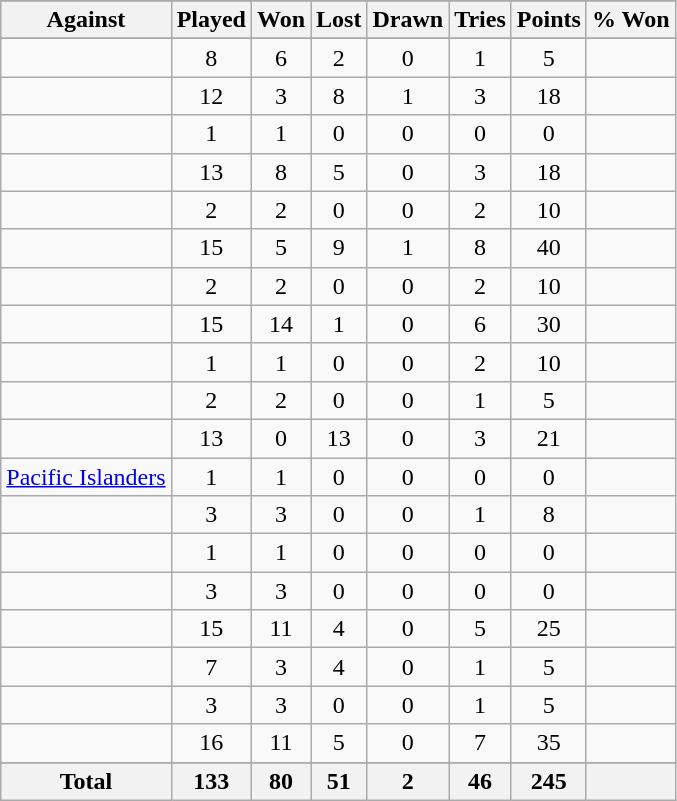<table class="sortable wikitable" style="text-align: center;">
<tr>
</tr>
<tr>
<th>Against</th>
<th>Played</th>
<th>Won</th>
<th>Lost</th>
<th>Drawn</th>
<th>Tries</th>
<th>Points</th>
<th>% Won</th>
</tr>
<tr bgcolor="#d0ffd0" align="center">
</tr>
<tr>
<td align="left"></td>
<td>8</td>
<td>6</td>
<td>2</td>
<td>0</td>
<td>1</td>
<td>5</td>
<td></td>
</tr>
<tr>
<td align="left"></td>
<td>12</td>
<td>3</td>
<td>8</td>
<td>1</td>
<td>3</td>
<td>18</td>
<td></td>
</tr>
<tr>
<td align="left"></td>
<td>1</td>
<td>1</td>
<td>0</td>
<td>0</td>
<td>0</td>
<td>0</td>
<td></td>
</tr>
<tr>
<td align="left"></td>
<td>13</td>
<td>8</td>
<td>5</td>
<td>0</td>
<td>3</td>
<td>18</td>
<td></td>
</tr>
<tr>
<td align="left"></td>
<td>2</td>
<td>2</td>
<td>0</td>
<td>0</td>
<td>2</td>
<td>10</td>
<td></td>
</tr>
<tr>
<td align="left"></td>
<td>15</td>
<td>5</td>
<td>9</td>
<td>1</td>
<td>8</td>
<td>40</td>
<td></td>
</tr>
<tr>
<td align="left"></td>
<td>2</td>
<td>2</td>
<td>0</td>
<td>0</td>
<td>2</td>
<td>10</td>
<td></td>
</tr>
<tr>
<td align="left"></td>
<td>15</td>
<td>14</td>
<td>1</td>
<td>0</td>
<td>6</td>
<td>30</td>
<td></td>
</tr>
<tr>
<td align="left"></td>
<td>1</td>
<td>1</td>
<td>0</td>
<td>0</td>
<td>2</td>
<td>10</td>
<td></td>
</tr>
<tr>
<td align="left"></td>
<td>2</td>
<td>2</td>
<td>0</td>
<td>0</td>
<td>1</td>
<td>5</td>
<td></td>
</tr>
<tr>
<td align="left"></td>
<td>13</td>
<td>0</td>
<td>13</td>
<td>0</td>
<td>3</td>
<td>21</td>
<td></td>
</tr>
<tr>
<td align="left"><a href='#'>Pacific Islanders</a></td>
<td>1</td>
<td>1</td>
<td>0</td>
<td>0</td>
<td>0</td>
<td>0</td>
<td></td>
</tr>
<tr>
<td align="left"></td>
<td>3</td>
<td>3</td>
<td>0</td>
<td>0</td>
<td>1</td>
<td>8</td>
<td></td>
</tr>
<tr>
<td align="left"></td>
<td>1</td>
<td>1</td>
<td>0</td>
<td>0</td>
<td>0</td>
<td>0</td>
<td></td>
</tr>
<tr>
<td align="left"></td>
<td>3</td>
<td>3</td>
<td>0</td>
<td>0</td>
<td>0</td>
<td>0</td>
<td></td>
</tr>
<tr>
<td align="left"></td>
<td>15</td>
<td>11</td>
<td>4</td>
<td>0</td>
<td>5</td>
<td>25</td>
<td></td>
</tr>
<tr>
<td align="left"></td>
<td>7</td>
<td>3</td>
<td>4</td>
<td>0</td>
<td>1</td>
<td>5</td>
<td></td>
</tr>
<tr>
<td align="left"></td>
<td>3</td>
<td>3</td>
<td>0</td>
<td>0</td>
<td>1</td>
<td>5</td>
<td></td>
</tr>
<tr>
<td align="left"></td>
<td>16</td>
<td>11</td>
<td>5</td>
<td>0</td>
<td>7</td>
<td>35</td>
<td></td>
</tr>
<tr>
</tr>
<tr class="sortbottom">
<th>Total</th>
<th>133</th>
<th>80</th>
<th>51</th>
<th>2</th>
<th>46</th>
<th>245</th>
<th></th>
</tr>
</table>
